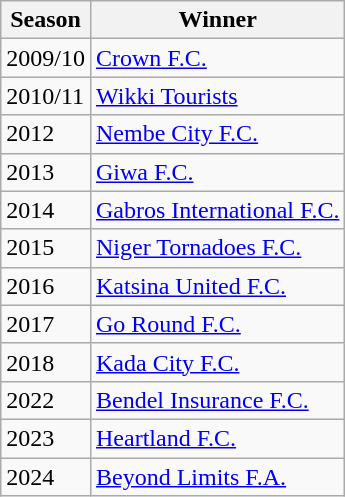<table class="wikitable">
<tr>
<th>Season</th>
<th>Winner</th>
</tr>
<tr>
<td>2009/10</td>
<td><a href='#'>Crown F.C.</a></td>
</tr>
<tr>
<td>2010/11</td>
<td><a href='#'>Wikki Tourists</a></td>
</tr>
<tr>
<td>2012</td>
<td><a href='#'>Nembe City F.C.</a></td>
</tr>
<tr>
<td>2013</td>
<td><a href='#'>Giwa F.C.</a></td>
</tr>
<tr>
<td>2014</td>
<td><a href='#'>Gabros International F.C.</a></td>
</tr>
<tr>
<td>2015</td>
<td><a href='#'>Niger Tornadoes F.C.</a></td>
</tr>
<tr>
<td>2016</td>
<td><a href='#'>Katsina United F.C.</a></td>
</tr>
<tr>
<td>2017</td>
<td><a href='#'>Go Round F.C.</a></td>
</tr>
<tr>
<td>2018</td>
<td><a href='#'>Kada City F.C.</a></td>
</tr>
<tr>
<td>2022</td>
<td><a href='#'>Bendel Insurance F.C.</a></td>
</tr>
<tr>
<td>2023</td>
<td><a href='#'>Heartland F.C.</a></td>
</tr>
<tr>
<td>2024</td>
<td><a href='#'>Beyond Limits F.A.</a></td>
</tr>
</table>
